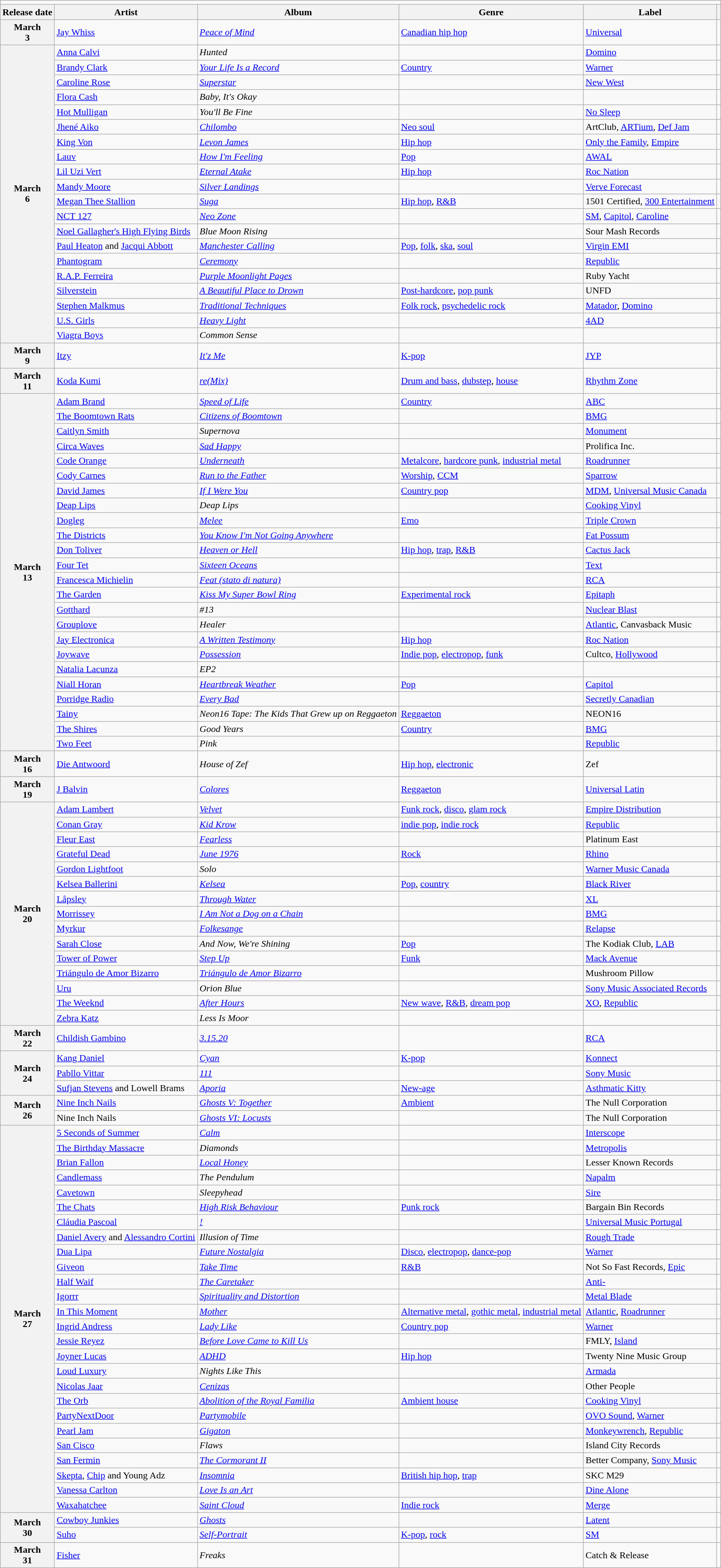<table class="wikitable plainrowheaders">
<tr>
<td colspan="6" style="text-align:center;"></td>
</tr>
<tr>
<th scope="col">Release date</th>
<th scope="col">Artist</th>
<th scope="col">Album</th>
<th scope="col">Genre</th>
<th scope="col">Label</th>
<th scope="col"></th>
</tr>
<tr>
<th scope="row" style="text-align:center;">March<br>3</th>
<td><a href='#'>Jay Whiss</a></td>
<td><em><a href='#'>Peace of Mind</a></em></td>
<td><a href='#'>Canadian hip hop</a></td>
<td><a href='#'>Universal</a></td>
<td></td>
</tr>
<tr>
<th scope="row" rowspan="20" style="text-align:center;">March<br>6</th>
<td><a href='#'>Anna Calvi</a></td>
<td><em>Hunted</em></td>
<td></td>
<td><a href='#'>Domino</a></td>
<td></td>
</tr>
<tr>
<td><a href='#'>Brandy Clark</a></td>
<td><em><a href='#'>Your Life Is a Record</a></em></td>
<td><a href='#'>Country</a></td>
<td><a href='#'>Warner</a></td>
<td></td>
</tr>
<tr>
<td><a href='#'>Caroline Rose</a></td>
<td><em><a href='#'>Superstar</a></em></td>
<td></td>
<td><a href='#'>New West</a></td>
<td></td>
</tr>
<tr>
<td><a href='#'>Flora Cash</a></td>
<td><em>Baby, It's Okay</em></td>
<td></td>
<td></td>
<td></td>
</tr>
<tr>
<td><a href='#'>Hot Mulligan</a></td>
<td><em>You'll Be Fine</em></td>
<td></td>
<td><a href='#'>No Sleep</a></td>
<td></td>
</tr>
<tr>
<td><a href='#'>Jhené Aiko</a></td>
<td><em><a href='#'>Chilombo</a></em></td>
<td><a href='#'>Neo soul</a></td>
<td>ArtClub, <a href='#'>ARTium</a>, <a href='#'>Def Jam</a></td>
<td></td>
</tr>
<tr>
<td><a href='#'>King Von</a></td>
<td><em><a href='#'>Levon James</a></em></td>
<td><a href='#'>Hip hop</a></td>
<td><a href='#'>Only the Family</a>, <a href='#'>Empire</a></td>
<td></td>
</tr>
<tr>
<td><a href='#'>Lauv</a></td>
<td><em><a href='#'>How I'm Feeling</a></em></td>
<td><a href='#'>Pop</a></td>
<td><a href='#'>AWAL</a></td>
<td></td>
</tr>
<tr>
<td><a href='#'>Lil Uzi Vert</a></td>
<td><em><a href='#'>Eternal Atake</a></em></td>
<td><a href='#'>Hip hop</a></td>
<td><a href='#'>Roc Nation</a></td>
<td></td>
</tr>
<tr>
<td><a href='#'>Mandy Moore</a></td>
<td><em><a href='#'>Silver Landings</a></em></td>
<td></td>
<td><a href='#'>Verve Forecast</a></td>
<td></td>
</tr>
<tr>
<td><a href='#'>Megan Thee Stallion</a></td>
<td><em><a href='#'>Suga</a></em></td>
<td><a href='#'>Hip hop</a>, <a href='#'>R&B</a></td>
<td>1501 Certified, <a href='#'>300 Entertainment</a></td>
<td></td>
</tr>
<tr>
<td><a href='#'>NCT 127</a></td>
<td><em><a href='#'>Neo Zone</a></em></td>
<td></td>
<td><a href='#'>SM</a>, <a href='#'>Capitol</a>, <a href='#'>Caroline</a></td>
<td></td>
</tr>
<tr>
<td><a href='#'>Noel Gallagher's High Flying Birds</a></td>
<td><em>Blue Moon Rising</em></td>
<td></td>
<td>Sour Mash Records</td>
<td></td>
</tr>
<tr>
<td><a href='#'>Paul Heaton</a> and <a href='#'>Jacqui Abbott</a></td>
<td><em><a href='#'>Manchester Calling</a></em></td>
<td><a href='#'>Pop</a>, <a href='#'>folk</a>, <a href='#'>ska</a>, <a href='#'>soul</a></td>
<td><a href='#'>Virgin EMI</a></td>
<td></td>
</tr>
<tr>
<td><a href='#'>Phantogram</a></td>
<td><em><a href='#'>Ceremony</a></em></td>
<td></td>
<td><a href='#'>Republic</a></td>
<td></td>
</tr>
<tr>
<td><a href='#'>R.A.P. Ferreira</a></td>
<td><em><a href='#'>Purple Moonlight Pages</a></em></td>
<td></td>
<td>Ruby Yacht</td>
<td></td>
</tr>
<tr>
<td><a href='#'>Silverstein</a></td>
<td><em><a href='#'>A Beautiful Place to Drown</a></em></td>
<td><a href='#'>Post-hardcore</a>, <a href='#'>pop punk</a></td>
<td>UNFD</td>
<td></td>
</tr>
<tr>
<td><a href='#'>Stephen Malkmus</a></td>
<td><em><a href='#'>Traditional Techniques</a></em></td>
<td><a href='#'>Folk rock</a>, <a href='#'>psychedelic rock</a></td>
<td><a href='#'>Matador</a>, <a href='#'>Domino</a></td>
<td></td>
</tr>
<tr>
<td><a href='#'>U.S. Girls</a></td>
<td><em><a href='#'>Heavy Light</a></em></td>
<td></td>
<td><a href='#'>4AD</a></td>
<td></td>
</tr>
<tr>
<td><a href='#'>Viagra Boys</a></td>
<td><em>Common Sense</em></td>
<td></td>
<td></td>
<td></td>
</tr>
<tr>
<th scope="row" style="text-align:center;">March<br>9</th>
<td><a href='#'>Itzy</a></td>
<td><em><a href='#'>It'z Me</a></em></td>
<td><a href='#'>K-pop</a></td>
<td><a href='#'>JYP</a></td>
<td></td>
</tr>
<tr>
<th scope="row" style="text-align:center;">March<br>11</th>
<td><a href='#'>Koda Kumi</a></td>
<td><em><a href='#'>re(Mix)</a></em></td>
<td><a href='#'>Drum and bass</a>, <a href='#'>dubstep</a>, <a href='#'>house</a></td>
<td><a href='#'>Rhythm Zone</a></td>
<td></td>
</tr>
<tr>
<th scope="row" rowspan="24" style="text-align:center;">March<br>13</th>
<td><a href='#'>Adam Brand</a></td>
<td><em><a href='#'>Speed of Life</a></em></td>
<td><a href='#'>Country</a></td>
<td><a href='#'>ABC</a></td>
<td></td>
</tr>
<tr>
<td><a href='#'>The Boomtown Rats</a></td>
<td><em><a href='#'>Citizens of Boomtown</a></em></td>
<td></td>
<td><a href='#'>BMG</a></td>
<td></td>
</tr>
<tr>
<td><a href='#'>Caitlyn Smith</a></td>
<td><em>Supernova</em></td>
<td></td>
<td><a href='#'>Monument</a></td>
<td></td>
</tr>
<tr>
<td><a href='#'>Circa Waves</a></td>
<td><em><a href='#'>Sad Happy</a></em></td>
<td></td>
<td>Prolifica Inc.</td>
<td></td>
</tr>
<tr>
<td><a href='#'>Code Orange</a></td>
<td><em><a href='#'>Underneath</a></em></td>
<td><a href='#'>Metalcore</a>, <a href='#'>hardcore punk</a>, <a href='#'>industrial metal</a></td>
<td><a href='#'>Roadrunner</a></td>
<td></td>
</tr>
<tr>
<td><a href='#'>Cody Carnes</a></td>
<td><em><a href='#'>Run to the Father</a></em></td>
<td><a href='#'>Worship</a>, <a href='#'>CCM</a></td>
<td><a href='#'>Sparrow</a></td>
<td></td>
</tr>
<tr>
<td><a href='#'>David James</a></td>
<td><em><a href='#'>If I Were You</a></em></td>
<td><a href='#'>Country pop</a></td>
<td><a href='#'>MDM</a>, <a href='#'>Universal Music Canada</a></td>
<td></td>
</tr>
<tr>
<td><a href='#'>Deap Lips</a></td>
<td><em>Deap Lips</em></td>
<td></td>
<td><a href='#'>Cooking Vinyl</a></td>
<td></td>
</tr>
<tr>
<td><a href='#'>Dogleg</a></td>
<td><em><a href='#'>Melee</a></em></td>
<td><a href='#'>Emo</a></td>
<td><a href='#'>Triple Crown</a></td>
<td></td>
</tr>
<tr>
<td><a href='#'>The Districts</a></td>
<td><em><a href='#'>You Know I'm Not Going Anywhere</a></em></td>
<td></td>
<td><a href='#'>Fat Possum</a></td>
<td></td>
</tr>
<tr>
<td><a href='#'>Don Toliver</a></td>
<td><em><a href='#'>Heaven or Hell</a></em></td>
<td><a href='#'>Hip hop</a>, <a href='#'>trap</a>, <a href='#'>R&B</a></td>
<td><a href='#'>Cactus Jack</a></td>
<td></td>
</tr>
<tr>
<td><a href='#'>Four Tet</a></td>
<td><em><a href='#'>Sixteen Oceans</a></em></td>
<td></td>
<td><a href='#'>Text</a></td>
<td></td>
</tr>
<tr>
<td><a href='#'>Francesca Michielin</a></td>
<td><em><a href='#'>Feat (stato di natura)</a></em></td>
<td></td>
<td><a href='#'>RCA</a></td>
<td></td>
</tr>
<tr>
<td><a href='#'>The Garden</a></td>
<td><em><a href='#'>Kiss My Super Bowl Ring</a></em></td>
<td><a href='#'>Experimental rock</a></td>
<td><a href='#'>Epitaph</a></td>
<td></td>
</tr>
<tr>
<td><a href='#'>Gotthard</a></td>
<td><em>#13</em></td>
<td></td>
<td><a href='#'>Nuclear Blast</a></td>
<td></td>
</tr>
<tr>
<td><a href='#'>Grouplove</a></td>
<td><em>Healer</em></td>
<td></td>
<td><a href='#'>Atlantic</a>, Canvasback Music</td>
<td></td>
</tr>
<tr>
<td><a href='#'>Jay Electronica</a></td>
<td><em><a href='#'>A Written Testimony</a></em></td>
<td><a href='#'>Hip hop</a></td>
<td><a href='#'>Roc Nation</a></td>
<td></td>
</tr>
<tr>
<td><a href='#'>Joywave</a></td>
<td><em><a href='#'>Possession</a></em></td>
<td><a href='#'>Indie pop</a>, <a href='#'>electropop</a>, <a href='#'>funk</a></td>
<td>Cultco, <a href='#'>Hollywood</a></td>
<td></td>
</tr>
<tr>
<td><a href='#'>Natalia Lacunza</a></td>
<td><em>EP2</em></td>
<td></td>
<td></td>
<td></td>
</tr>
<tr>
<td><a href='#'>Niall Horan</a></td>
<td><em><a href='#'>Heartbreak Weather</a></em></td>
<td><a href='#'>Pop</a></td>
<td><a href='#'>Capitol</a></td>
<td></td>
</tr>
<tr>
<td><a href='#'>Porridge Radio</a></td>
<td><em><a href='#'>Every Bad</a></em></td>
<td></td>
<td><a href='#'>Secretly Canadian</a></td>
<td></td>
</tr>
<tr>
<td><a href='#'>Tainy</a></td>
<td><em>Neon16 Tape: The Kids That Grew up on Reggaeton</em></td>
<td><a href='#'>Reggaeton</a></td>
<td>NEON16</td>
<td></td>
</tr>
<tr>
<td><a href='#'>The Shires</a></td>
<td><em>Good Years</em></td>
<td><a href='#'>Country</a></td>
<td><a href='#'>BMG</a></td>
<td></td>
</tr>
<tr>
<td><a href='#'>Two Feet</a></td>
<td><em>Pink</em></td>
<td></td>
<td><a href='#'>Republic</a></td>
<td></td>
</tr>
<tr>
<th scope="row" style="text-align:center;">March<br>16</th>
<td><a href='#'>Die Antwoord</a></td>
<td><em>House of Zef</em></td>
<td><a href='#'>Hip hop</a>, <a href='#'>electronic</a></td>
<td>Zef</td>
<td></td>
</tr>
<tr>
<th scope="row" style="text-align:center;">March<br>19</th>
<td><a href='#'>J Balvin</a></td>
<td><em><a href='#'>Colores</a></em></td>
<td><a href='#'>Reggaeton</a></td>
<td><a href='#'>Universal Latin</a></td>
<td></td>
</tr>
<tr>
<th scope="row" rowspan="15" style="text-align:center;">March<br>20</th>
<td><a href='#'>Adam Lambert</a></td>
<td><em><a href='#'>Velvet</a></em></td>
<td><a href='#'>Funk rock</a>, <a href='#'>disco</a>, <a href='#'>glam rock</a></td>
<td><a href='#'>Empire Distribution</a></td>
<td></td>
</tr>
<tr>
<td><a href='#'>Conan Gray</a></td>
<td><em><a href='#'>Kid Krow</a></em></td>
<td><a href='#'>indie pop</a>, <a href='#'>indie rock</a></td>
<td><a href='#'>Republic</a></td>
<td></td>
</tr>
<tr>
<td><a href='#'>Fleur East</a></td>
<td><em><a href='#'>Fearless</a></em></td>
<td></td>
<td>Platinum East</td>
<td></td>
</tr>
<tr>
<td><a href='#'>Grateful Dead</a></td>
<td><em><a href='#'>June 1976</a></em></td>
<td><a href='#'>Rock</a></td>
<td><a href='#'>Rhino</a></td>
<td></td>
</tr>
<tr>
<td><a href='#'>Gordon Lightfoot</a></td>
<td><em>Solo</em></td>
<td></td>
<td><a href='#'>Warner Music Canada</a></td>
<td></td>
</tr>
<tr>
<td><a href='#'>Kelsea Ballerini</a></td>
<td><em><a href='#'>Kelsea</a></em></td>
<td><a href='#'>Pop</a>, <a href='#'>country</a></td>
<td><a href='#'>Black River</a></td>
<td></td>
</tr>
<tr>
<td><a href='#'>Låpsley</a></td>
<td><em><a href='#'>Through Water</a></em></td>
<td></td>
<td><a href='#'>XL</a></td>
<td></td>
</tr>
<tr>
<td><a href='#'>Morrissey</a></td>
<td><em><a href='#'>I Am Not a Dog on a Chain</a></em></td>
<td></td>
<td><a href='#'>BMG</a></td>
<td></td>
</tr>
<tr>
<td><a href='#'>Myrkur</a></td>
<td><em><a href='#'>Folkesange</a></em></td>
<td></td>
<td><a href='#'>Relapse</a></td>
<td></td>
</tr>
<tr>
<td><a href='#'>Sarah Close</a></td>
<td><em>And Now, We're Shining</em></td>
<td><a href='#'>Pop</a></td>
<td>The Kodiak Club, <a href='#'>LAB</a></td>
<td></td>
</tr>
<tr>
<td><a href='#'>Tower of Power</a></td>
<td><em><a href='#'>Step Up</a></em></td>
<td><a href='#'>Funk</a></td>
<td><a href='#'>Mack Avenue</a></td>
<td></td>
</tr>
<tr>
<td><a href='#'>Triángulo de Amor Bizarro</a></td>
<td><em><a href='#'>Triángulo de Amor Bizarro</a></em></td>
<td></td>
<td>Mushroom Pillow</td>
<td></td>
</tr>
<tr>
<td><a href='#'>Uru</a></td>
<td><em>Orion Blue</em></td>
<td></td>
<td><a href='#'>Sony Music Associated Records</a></td>
<td></td>
</tr>
<tr>
<td><a href='#'>The Weeknd</a></td>
<td><em><a href='#'>After Hours</a></em></td>
<td><a href='#'>New wave</a>, <a href='#'>R&B</a>, <a href='#'>dream pop</a></td>
<td><a href='#'>XO</a>, <a href='#'>Republic</a></td>
<td></td>
</tr>
<tr>
<td><a href='#'>Zebra Katz</a></td>
<td><em>Less Is Moor</em></td>
<td></td>
<td></td>
<td></td>
</tr>
<tr>
<th scope="row" style="text-align:center;">March<br>22</th>
<td><a href='#'>Childish Gambino</a></td>
<td><em><a href='#'>3.15.20</a></em></td>
<td></td>
<td><a href='#'>RCA</a></td>
<td></td>
</tr>
<tr>
<th scope="row" rowspan="3" style="text-align:center;">March<br>24</th>
<td><a href='#'>Kang Daniel</a></td>
<td><em><a href='#'>Cyan</a></em></td>
<td><a href='#'>K-pop</a></td>
<td><a href='#'>Konnect</a></td>
<td></td>
</tr>
<tr>
<td><a href='#'>Pabllo Vittar</a></td>
<td><em><a href='#'>111</a></em></td>
<td></td>
<td><a href='#'>Sony Music</a></td>
<td></td>
</tr>
<tr>
<td><a href='#'>Sufjan Stevens</a> and Lowell Brams</td>
<td><em><a href='#'>Aporia</a></em></td>
<td><a href='#'>New-age</a></td>
<td><a href='#'>Asthmatic Kitty</a></td>
<td></td>
</tr>
<tr>
<th scope="row" rowspan="2" style="text-align:center;">March<br>26</th>
<td><a href='#'>Nine Inch Nails</a></td>
<td><em><a href='#'>Ghosts V: Together</a></em></td>
<td><a href='#'>Ambient</a></td>
<td>The Null Corporation</td>
<td></td>
</tr>
<tr>
<td>Nine Inch Nails</td>
<td><em><a href='#'>Ghosts VI: Locusts</a></em></td>
<td></td>
<td>The Null Corporation</td>
<td></td>
</tr>
<tr>
<th scope="row" rowspan="26" style="text-align:center;">March<br>27</th>
<td><a href='#'>5 Seconds of Summer</a></td>
<td><em><a href='#'>Calm</a></em></td>
<td></td>
<td><a href='#'>Interscope</a></td>
<td></td>
</tr>
<tr>
<td><a href='#'>The Birthday Massacre</a></td>
<td><em>Diamonds</em></td>
<td></td>
<td><a href='#'>Metropolis</a></td>
<td></td>
</tr>
<tr>
<td><a href='#'>Brian Fallon</a></td>
<td><em><a href='#'>Local Honey</a></em></td>
<td></td>
<td>Lesser Known Records</td>
<td></td>
</tr>
<tr>
<td><a href='#'>Candlemass</a></td>
<td><em>The Pendulum</em></td>
<td></td>
<td><a href='#'>Napalm</a></td>
<td></td>
</tr>
<tr>
<td><a href='#'>Cavetown</a></td>
<td><em>Sleepyhead</em></td>
<td></td>
<td><a href='#'>Sire</a></td>
<td></td>
</tr>
<tr>
<td><a href='#'>The Chats</a></td>
<td><em><a href='#'>High Risk Behaviour</a></em></td>
<td><a href='#'>Punk rock</a></td>
<td>Bargain Bin Records</td>
<td></td>
</tr>
<tr>
<td><a href='#'>Cláudia Pascoal</a></td>
<td><em><a href='#'>!</a></em></td>
<td></td>
<td><a href='#'>Universal Music Portugal</a></td>
<td></td>
</tr>
<tr>
<td><a href='#'>Daniel Avery</a> and <a href='#'>Alessandro Cortini</a></td>
<td><em>Illusion of Time</em></td>
<td></td>
<td><a href='#'>Rough Trade</a></td>
<td></td>
</tr>
<tr>
<td><a href='#'>Dua Lipa</a></td>
<td><em><a href='#'>Future Nostalgia</a></em></td>
<td><a href='#'>Disco</a>, <a href='#'>electropop</a>, <a href='#'>dance-pop</a></td>
<td><a href='#'>Warner</a></td>
<td></td>
</tr>
<tr>
<td><a href='#'>Giveon</a></td>
<td><em><a href='#'>Take Time</a></em></td>
<td><a href='#'>R&B</a></td>
<td>Not So Fast Records, <a href='#'>Epic</a></td>
<td></td>
</tr>
<tr>
<td><a href='#'>Half Waif</a></td>
<td><em><a href='#'>The Caretaker</a></em></td>
<td></td>
<td><a href='#'>Anti-</a></td>
<td></td>
</tr>
<tr>
<td><a href='#'>Igorrr</a></td>
<td><em><a href='#'>Spirituality and Distortion</a></em></td>
<td></td>
<td><a href='#'>Metal Blade</a></td>
<td></td>
</tr>
<tr>
<td><a href='#'>In This Moment</a></td>
<td><em><a href='#'>Mother</a></em></td>
<td><a href='#'>Alternative metal</a>, <a href='#'>gothic metal</a>, <a href='#'>industrial metal</a></td>
<td><a href='#'>Atlantic</a>, <a href='#'>Roadrunner</a></td>
<td></td>
</tr>
<tr>
<td><a href='#'>Ingrid Andress</a></td>
<td><em><a href='#'>Lady Like</a></em></td>
<td><a href='#'>Country pop</a></td>
<td><a href='#'>Warner</a></td>
<td></td>
</tr>
<tr>
<td><a href='#'>Jessie Reyez</a></td>
<td><em><a href='#'>Before Love Came to Kill Us</a></em></td>
<td></td>
<td>FMLY, <a href='#'>Island</a></td>
<td></td>
</tr>
<tr>
<td><a href='#'>Joyner Lucas</a></td>
<td><em><a href='#'>ADHD</a></em></td>
<td><a href='#'>Hip hop</a></td>
<td>Twenty Nine Music Group</td>
<td></td>
</tr>
<tr>
<td><a href='#'>Loud Luxury</a></td>
<td><em>Nights Like This</em></td>
<td></td>
<td><a href='#'>Armada</a></td>
<td></td>
</tr>
<tr>
<td><a href='#'>Nicolas Jaar</a></td>
<td><em><a href='#'>Cenizas</a></em></td>
<td></td>
<td>Other People</td>
<td></td>
</tr>
<tr>
<td><a href='#'>The Orb</a></td>
<td><em><a href='#'>Abolition of the Royal Familia</a></em></td>
<td><a href='#'>Ambient house</a></td>
<td><a href='#'>Cooking Vinyl</a></td>
<td></td>
</tr>
<tr>
<td><a href='#'>PartyNextDoor</a></td>
<td><em><a href='#'>Partymobile</a></em></td>
<td></td>
<td><a href='#'>OVO Sound</a>, <a href='#'>Warner</a></td>
<td></td>
</tr>
<tr>
<td><a href='#'>Pearl Jam</a></td>
<td><em><a href='#'>Gigaton</a></em></td>
<td></td>
<td><a href='#'>Monkeywrench</a>, <a href='#'>Republic</a></td>
<td></td>
</tr>
<tr>
<td><a href='#'>San Cisco</a></td>
<td><em>Flaws</em></td>
<td></td>
<td>Island City Records</td>
<td></td>
</tr>
<tr>
<td><a href='#'>San Fermin</a></td>
<td><em><a href='#'>The Cormorant II</a></em></td>
<td></td>
<td>Better Company, <a href='#'>Sony Music</a></td>
<td></td>
</tr>
<tr>
<td><a href='#'>Skepta</a>, <a href='#'>Chip</a> and Young Adz</td>
<td><em><a href='#'>Insomnia</a></em></td>
<td><a href='#'>British hip hop</a>, <a href='#'>trap</a></td>
<td>SKC M29</td>
<td></td>
</tr>
<tr>
<td><a href='#'>Vanessa Carlton</a></td>
<td><em><a href='#'>Love Is an Art</a></em></td>
<td></td>
<td><a href='#'>Dine Alone</a></td>
<td></td>
</tr>
<tr>
<td><a href='#'>Waxahatchee</a></td>
<td><em><a href='#'>Saint Cloud</a></em></td>
<td><a href='#'>Indie rock</a></td>
<td><a href='#'>Merge</a></td>
<td></td>
</tr>
<tr>
<th scope="row" rowspan="2" style="text-align:center;">March<br>30</th>
<td><a href='#'>Cowboy Junkies</a></td>
<td><em><a href='#'>Ghosts</a></em></td>
<td></td>
<td><a href='#'>Latent</a></td>
<td></td>
</tr>
<tr>
<td><a href='#'>Suho</a></td>
<td><em><a href='#'>Self-Portrait</a></em></td>
<td><a href='#'>K-pop</a>, <a href='#'>rock</a></td>
<td><a href='#'>SM</a></td>
<td></td>
</tr>
<tr>
<th scope="row" style="text-align:center;">March<br>31</th>
<td><a href='#'>Fisher</a></td>
<td><em>Freaks</em></td>
<td></td>
<td>Catch & Release</td>
<td></td>
</tr>
</table>
